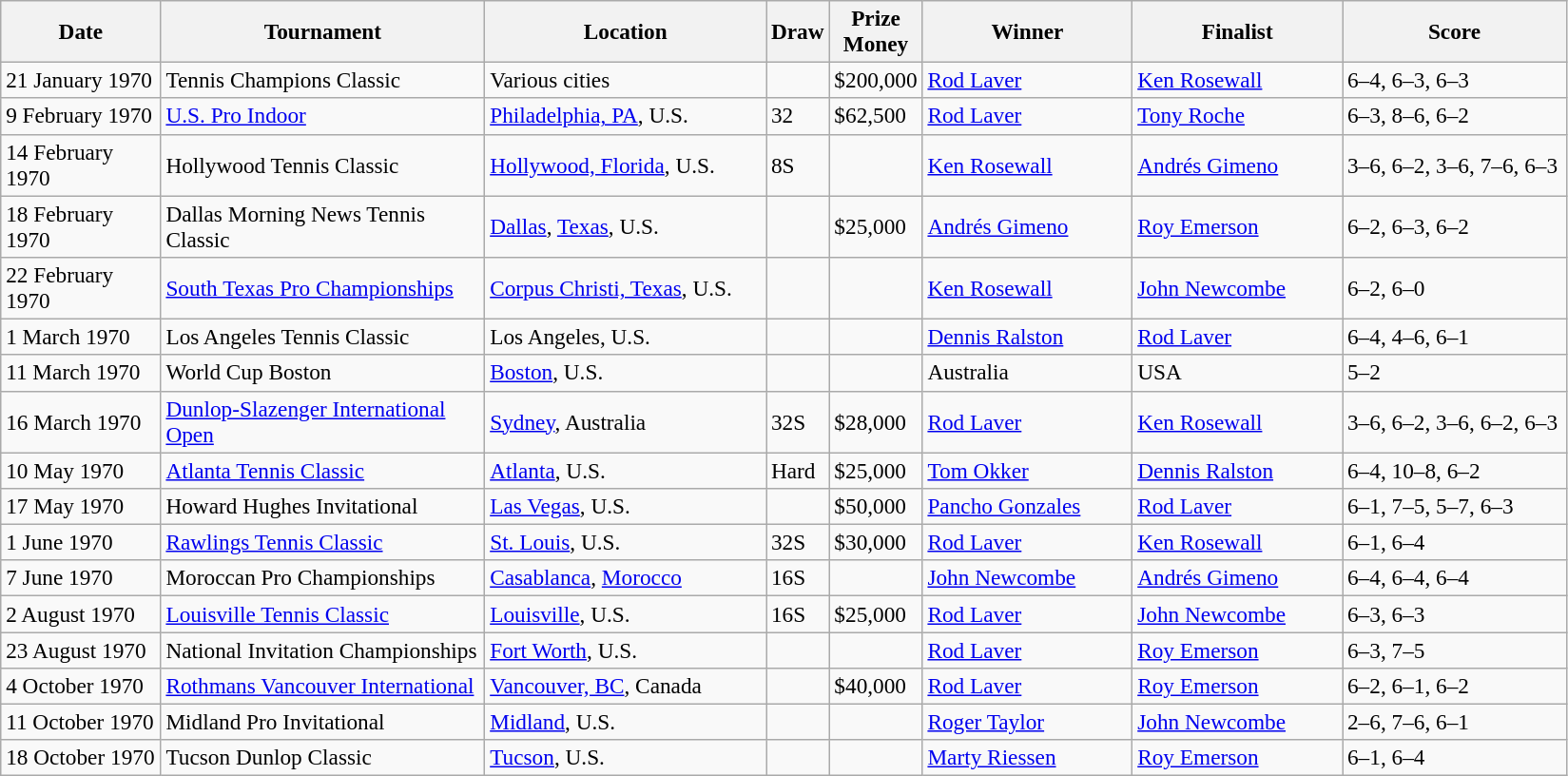<table class="sortable wikitable" style=font-size:97%>
<tr>
<th style="width:105px">Date</th>
<th style="width:220px">Tournament</th>
<th style="width:190px">Location</th>
<th style="width:35px">Draw</th>
<th style="width:50px">Prize Money</th>
<th style="width:140px">Winner</th>
<th style="width:140px">Finalist</th>
<th style="width:150px" class="unsortable">Score</th>
</tr>
<tr>
<td>21 January 1970</td>
<td>Tennis Champions Classic</td>
<td>Various cities</td>
<td></td>
<td>$200,000</td>
<td> <a href='#'>Rod Laver</a></td>
<td> <a href='#'>Ken Rosewall</a></td>
<td>6–4, 6–3, 6–3</td>
</tr>
<tr>
<td>9 February 1970</td>
<td><a href='#'>U.S. Pro Indoor</a></td>
<td><a href='#'>Philadelphia, PA</a>, U.S.</td>
<td>32</td>
<td>$62,500</td>
<td> <a href='#'>Rod Laver</a></td>
<td> <a href='#'>Tony Roche</a></td>
<td>6–3, 8–6, 6–2</td>
</tr>
<tr>
<td>14 February 1970</td>
<td>Hollywood Tennis Classic </td>
<td><a href='#'>Hollywood, Florida</a>, U.S.</td>
<td>8S</td>
<td></td>
<td> <a href='#'>Ken Rosewall</a></td>
<td> <a href='#'>Andrés Gimeno</a></td>
<td>3–6, 6–2, 3–6, 7–6, 6–3</td>
</tr>
<tr>
<td>18 February 1970</td>
<td>Dallas Morning News Tennis Classic</td>
<td><a href='#'>Dallas</a>, <a href='#'>Texas</a>, U.S.</td>
<td></td>
<td>$25,000</td>
<td> <a href='#'>Andrés Gimeno</a></td>
<td> <a href='#'>Roy Emerson</a></td>
<td>6–2, 6–3, 6–2</td>
</tr>
<tr>
<td>22 February 1970</td>
<td><a href='#'>South Texas Pro Championships</a></td>
<td><a href='#'>Corpus Christi, Texas</a>, U.S.</td>
<td></td>
<td></td>
<td> <a href='#'>Ken Rosewall</a></td>
<td> <a href='#'>John Newcombe</a></td>
<td>6–2, 6–0</td>
</tr>
<tr>
<td>1 March 1970</td>
<td>Los Angeles Tennis Classic</td>
<td>Los Angeles, U.S.</td>
<td></td>
<td></td>
<td> <a href='#'>Dennis Ralston</a></td>
<td> <a href='#'>Rod Laver</a></td>
<td>6–4, 4–6, 6–1</td>
</tr>
<tr>
<td>11 March 1970</td>
<td>World Cup Boston</td>
<td><a href='#'>Boston</a>, U.S.</td>
<td></td>
<td></td>
<td> Australia</td>
<td> USA</td>
<td>5–2</td>
</tr>
<tr>
<td>16 March 1970</td>
<td><a href='#'>Dunlop-Slazenger International Open</a></td>
<td><a href='#'>Sydney</a>, Australia</td>
<td>32S</td>
<td>$28,000</td>
<td> <a href='#'>Rod Laver</a></td>
<td> <a href='#'>Ken Rosewall</a></td>
<td>3–6, 6–2, 3–6, 6–2, 6–3</td>
</tr>
<tr>
<td>10 May 1970</td>
<td><a href='#'>Atlanta Tennis Classic</a></td>
<td><a href='#'>Atlanta</a>, U.S.</td>
<td>Hard</td>
<td>$25,000</td>
<td> <a href='#'>Tom Okker</a></td>
<td> <a href='#'>Dennis Ralston</a></td>
<td>6–4, 10–8, 6–2</td>
</tr>
<tr>
<td>17 May 1970</td>
<td>Howard Hughes Invitational</td>
<td><a href='#'>Las Vegas</a>, U.S.</td>
<td></td>
<td>$50,000</td>
<td> <a href='#'>Pancho Gonzales</a></td>
<td> <a href='#'>Rod Laver</a></td>
<td>6–1, 7–5, 5–7, 6–3</td>
</tr>
<tr>
<td>1 June 1970</td>
<td><a href='#'>Rawlings Tennis Classic</a></td>
<td><a href='#'>St. Louis</a>, U.S.</td>
<td>32S</td>
<td>$30,000</td>
<td> <a href='#'>Rod Laver</a></td>
<td> <a href='#'>Ken Rosewall</a></td>
<td>6–1, 6–4</td>
</tr>
<tr>
<td>7 June 1970</td>
<td>Moroccan Pro Championships </td>
<td><a href='#'>Casablanca</a>, <a href='#'>Morocco</a></td>
<td>16S</td>
<td></td>
<td> <a href='#'>John Newcombe</a></td>
<td> <a href='#'>Andrés Gimeno</a></td>
<td>6–4, 6–4, 6–4</td>
</tr>
<tr>
<td>2 August 1970</td>
<td><a href='#'>Louisville Tennis Classic</a></td>
<td><a href='#'>Louisville</a>, U.S.</td>
<td>16S</td>
<td>$25,000</td>
<td> <a href='#'>Rod Laver</a></td>
<td> <a href='#'>John Newcombe</a></td>
<td>6–3, 6–3</td>
</tr>
<tr>
<td>23 August 1970</td>
<td>National Invitation Championships</td>
<td><a href='#'>Fort Worth</a>, U.S.</td>
<td></td>
<td></td>
<td> <a href='#'>Rod Laver</a></td>
<td> <a href='#'>Roy Emerson</a></td>
<td>6–3, 7–5</td>
</tr>
<tr>
<td>4 October 1970</td>
<td><a href='#'>Rothmans Vancouver International</a></td>
<td><a href='#'>Vancouver, BC</a>, Canada</td>
<td></td>
<td>$40,000</td>
<td> <a href='#'>Rod Laver</a></td>
<td> <a href='#'>Roy Emerson</a></td>
<td>6–2, 6–1, 6–2</td>
</tr>
<tr>
<td>11 October 1970</td>
<td>Midland Pro Invitational</td>
<td><a href='#'>Midland</a>, U.S.</td>
<td></td>
<td></td>
<td> <a href='#'>Roger Taylor</a></td>
<td> <a href='#'>John Newcombe</a></td>
<td>2–6, 7–6, 6–1</td>
</tr>
<tr>
<td>18 October 1970</td>
<td>Tucson Dunlop Classic</td>
<td><a href='#'>Tucson</a>, U.S.</td>
<td></td>
<td></td>
<td> <a href='#'>Marty Riessen</a></td>
<td> <a href='#'>Roy Emerson</a></td>
<td>6–1, 6–4</td>
</tr>
</table>
